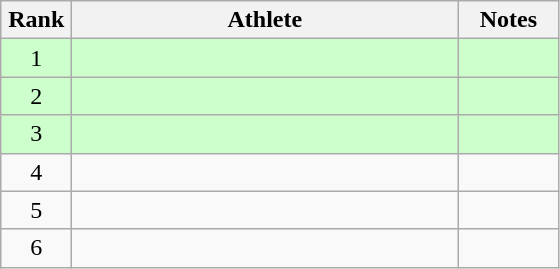<table class=wikitable style="text-align:center">
<tr>
<th width=40>Rank</th>
<th width=250>Athlete</th>
<th width=60>Notes</th>
</tr>
<tr bgcolor="ccffcc">
<td>1</td>
<td align=left></td>
<td></td>
</tr>
<tr bgcolor="ccffcc">
<td>2</td>
<td align=left></td>
<td></td>
</tr>
<tr bgcolor="ccffcc">
<td>3</td>
<td align=left></td>
<td></td>
</tr>
<tr>
<td>4</td>
<td align=left></td>
<td></td>
</tr>
<tr>
<td>5</td>
<td align=left></td>
<td></td>
</tr>
<tr>
<td>6</td>
<td align=left></td>
<td></td>
</tr>
</table>
